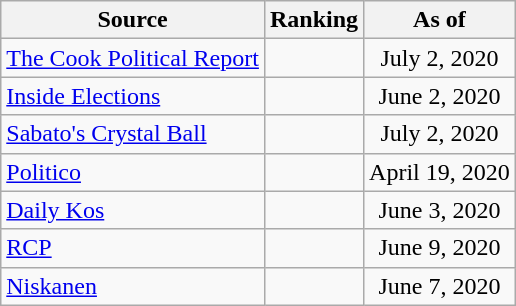<table class="wikitable" style="text-align:center">
<tr>
<th>Source</th>
<th>Ranking</th>
<th>As of</th>
</tr>
<tr>
<td style="text-align:left"><a href='#'>The Cook Political Report</a></td>
<td></td>
<td>July 2, 2020</td>
</tr>
<tr>
<td style="text-align:left"><a href='#'>Inside Elections</a></td>
<td></td>
<td>June 2, 2020</td>
</tr>
<tr>
<td style="text-align:left"><a href='#'>Sabato's Crystal Ball</a></td>
<td></td>
<td>July 2, 2020</td>
</tr>
<tr>
<td style="text-align:left"><a href='#'>Politico</a></td>
<td></td>
<td>April 19, 2020</td>
</tr>
<tr>
<td style="text-align:left"><a href='#'>Daily Kos</a></td>
<td></td>
<td>June 3, 2020</td>
</tr>
<tr>
<td style="text-align:left"><a href='#'>RCP</a></td>
<td></td>
<td>June 9, 2020</td>
</tr>
<tr>
<td style="text-align:left"><a href='#'>Niskanen</a></td>
<td></td>
<td>June 7, 2020</td>
</tr>
</table>
